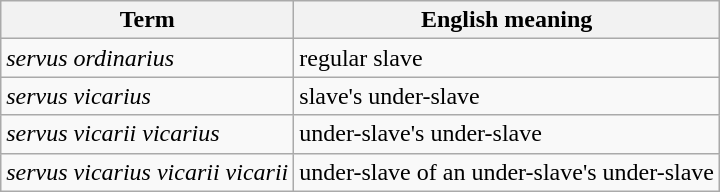<table class="wikitable">
<tr>
<th>Term</th>
<th>English meaning</th>
</tr>
<tr>
<td><em>servus ordinarius</em></td>
<td>regular slave</td>
</tr>
<tr>
<td><em>servus vicarius</em></td>
<td>slave's under-slave</td>
</tr>
<tr>
<td><em>servus vicarii vicarius</em></td>
<td>under-slave's under-slave</td>
</tr>
<tr>
<td><em>servus vicarius vicarii vicarii</em></td>
<td>under-slave of an under-slave's under-slave</td>
</tr>
</table>
